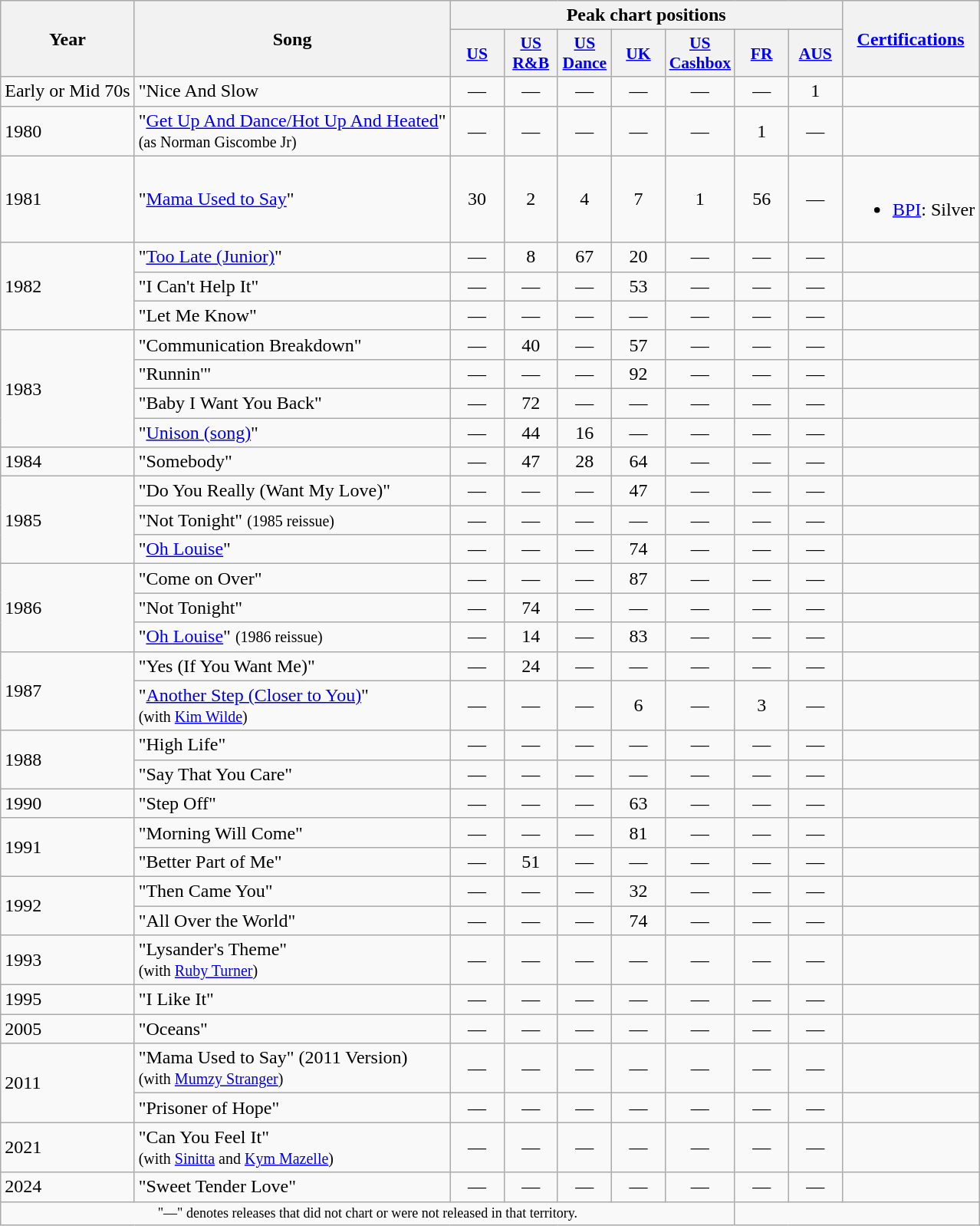<table class="wikitable">
<tr>
<th scope="col" rowspan="2">Year</th>
<th scope="col" rowspan="2">Song</th>
<th scope="col" colspan="7">Peak chart positions</th>
<th scope="col" rowspan="2"><a href='#'>Certifications</a></th>
</tr>
<tr>
<th scope="col" style="font-size:90%;" width=40><a href='#'>US</a><br></th>
<th scope="col" style="font-size:90%;" width=40><a href='#'>US R&B</a><br></th>
<th scope="col" style="font-size:90%;" width=40><a href='#'>US Dance</a><br></th>
<th scope="col" style="font-size:90%;" width=40><a href='#'>UK</a><br></th>
<th scope="col" style="font-size:90%;" width=40><a href='#'>US Cashbox</a></th>
<th scope="col" style="font-size:90%;" width=40><a href='#'>FR</a></th>
<th scope="col" style="font-size:90%;" width=40><a href='#'>AUS</a></th>
</tr>
<tr>
<td>Early or Mid 70s</td>
<td>"Nice And Slow</td>
<td style="text-align:center;">—</td>
<td style="text-align:center;">—</td>
<td style="text-align:center;">—</td>
<td style="text-align:center;">—</td>
<td style="text-align:center;">—</td>
<td style="text-align:center;">—</td>
<td style="text-align:center;">1</td>
<td></td>
</tr>
<tr>
<td>1980</td>
<td>"<a href='#'>Get Up And Dance/Hot Up And Heated</a>"<br><small>(as Norman Giscombe Jr)</small></td>
<td style="text-align:center;">—</td>
<td style="text-align:center;">—</td>
<td style="text-align:center;">—</td>
<td style="text-align:center;">—</td>
<td style="text-align:center;">—</td>
<td style="text-align:center;">1</td>
<td style="text-align:center;">—</td>
<td></td>
</tr>
<tr>
<td>1981</td>
<td>"<a href='#'>Mama Used to Say</a>"</td>
<td style="text-align:center;">30</td>
<td style="text-align:center;">2</td>
<td style="text-align:center;">4</td>
<td style="text-align:center;">7</td>
<td style="text-align:center;">1</td>
<td style="text-align:center;">56</td>
<td style="text-align:center;">—</td>
<td><br><ul><li><a href='#'>BPI</a>: Silver</li></ul></td>
</tr>
<tr>
<td rowspan="3">1982</td>
<td>"<a href='#'>Too Late (Junior)</a>"</td>
<td style="text-align:center;">—</td>
<td style="text-align:center;">8</td>
<td style="text-align:center;">67</td>
<td style="text-align:center;">20</td>
<td style="text-align:center;">—</td>
<td style="text-align:center;">—</td>
<td style="text-align:center;">—</td>
<td></td>
</tr>
<tr>
<td>"I Can't Help It"</td>
<td style="text-align:center;">—</td>
<td style="text-align:center;">—</td>
<td style="text-align:center;">—</td>
<td style="text-align:center;">53</td>
<td style="text-align:center;">—</td>
<td style="text-align:center;">—</td>
<td style="text-align:center;">—</td>
<td></td>
</tr>
<tr>
<td>"Let Me Know"</td>
<td style="text-align:center;">—</td>
<td style="text-align:center;">—</td>
<td style="text-align:center;">—</td>
<td style="text-align:center;">—</td>
<td style="text-align:center;">—</td>
<td style="text-align:center;">—</td>
<td style="text-align:center;">—</td>
<td></td>
</tr>
<tr>
<td rowspan="4">1983</td>
<td>"Communication Breakdown"</td>
<td style="text-align:center;">—</td>
<td style="text-align:center;">40</td>
<td style="text-align:center;">—</td>
<td style="text-align:center;">57</td>
<td style="text-align:center;">—</td>
<td style="text-align:center;">—</td>
<td style="text-align:center;">—</td>
<td></td>
</tr>
<tr>
<td>"Runnin'"</td>
<td style="text-align:center;">—</td>
<td style="text-align:center;">—</td>
<td style="text-align:center;">—</td>
<td style="text-align:center;">92</td>
<td style="text-align:center;">—</td>
<td style="text-align:center;">—</td>
<td style="text-align:center;">—</td>
<td></td>
</tr>
<tr>
<td>"Baby I Want You Back"</td>
<td style="text-align:center;">—</td>
<td style="text-align:center;">72</td>
<td style="text-align:center;">—</td>
<td style="text-align:center;">—</td>
<td style="text-align:center;">—</td>
<td style="text-align:center;">—</td>
<td style="text-align:center;">—</td>
<td></td>
</tr>
<tr>
<td>"<a href='#'>Unison (song)</a>"</td>
<td style="text-align:center;">—</td>
<td style="text-align:center;">44</td>
<td style="text-align:center;">16</td>
<td style="text-align:center;">—</td>
<td style="text-align:center;">—</td>
<td style="text-align:center;">—</td>
<td style="text-align:center;">—</td>
<td></td>
</tr>
<tr>
<td>1984</td>
<td>"Somebody"</td>
<td style="text-align:center;">—</td>
<td style="text-align:center;">47</td>
<td style="text-align:center;">28</td>
<td style="text-align:center;">64</td>
<td style="text-align:center;">—</td>
<td style="text-align:center;">—</td>
<td style="text-align:center;">—</td>
<td></td>
</tr>
<tr>
<td rowspan="3">1985</td>
<td>"Do You Really (Want My Love)"</td>
<td style="text-align:center;">—</td>
<td style="text-align:center;">—</td>
<td style="text-align:center;">—</td>
<td style="text-align:center;">47</td>
<td style="text-align:center;">—</td>
<td style="text-align:center;">—</td>
<td style="text-align:center;">—</td>
<td></td>
</tr>
<tr>
<td>"Not Tonight" <small>(1985 reissue)</small></td>
<td style="text-align:center;">—</td>
<td style="text-align:center;">—</td>
<td style="text-align:center;">—</td>
<td style="text-align:center;">—</td>
<td style="text-align:center;">—</td>
<td style="text-align:center;">—</td>
<td style="text-align:center;">—</td>
<td></td>
</tr>
<tr>
<td>"<a href='#'>Oh Louise</a>"</td>
<td style="text-align:center;">—</td>
<td style="text-align:center;">—</td>
<td style="text-align:center;">—</td>
<td style="text-align:center;">74</td>
<td style="text-align:center;">—</td>
<td style="text-align:center;">—</td>
<td style="text-align:center;">—</td>
<td></td>
</tr>
<tr>
<td rowspan="3">1986</td>
<td>"Come on Over"</td>
<td style="text-align:center;">—</td>
<td style="text-align:center;">—</td>
<td style="text-align:center;">—</td>
<td style="text-align:center;">87</td>
<td style="text-align:center;">—</td>
<td style="text-align:center;">—</td>
<td style="text-align:center;">—</td>
<td></td>
</tr>
<tr>
<td>"Not Tonight"</td>
<td style="text-align:center;">—</td>
<td style="text-align:center;">74</td>
<td style="text-align:center;">—</td>
<td style="text-align:center;">—</td>
<td style="text-align:center;">—</td>
<td style="text-align:center;">—</td>
<td style="text-align:center;">—</td>
<td></td>
</tr>
<tr>
<td>"<a href='#'>Oh Louise</a>" <small>(1986 reissue)</small></td>
<td style="text-align:center;">—</td>
<td style="text-align:center;">14</td>
<td style="text-align:center;">—</td>
<td style="text-align:center;">83</td>
<td style="text-align:center;">—</td>
<td style="text-align:center;">—</td>
<td style="text-align:center;">—</td>
<td></td>
</tr>
<tr>
<td rowspan="2">1987</td>
<td>"Yes (If You Want Me)"</td>
<td style="text-align:center;">—</td>
<td style="text-align:center;">24</td>
<td style="text-align:center;">—</td>
<td style="text-align:center;">—</td>
<td style="text-align:center;">—</td>
<td style="text-align:center;">—</td>
<td style="text-align:center;">—</td>
<td></td>
</tr>
<tr>
<td>"<a href='#'>Another Step (Closer to You)</a>"<br><small>(with <a href='#'>Kim Wilde</a>)</small></td>
<td style="text-align:center;">—</td>
<td style="text-align:center;">—</td>
<td style="text-align:center;">—</td>
<td style="text-align:center;">6</td>
<td style="text-align:center;">—</td>
<td style="text-align:center;">3</td>
<td style="text-align:center;">—</td>
<td></td>
</tr>
<tr>
<td rowspan="2">1988</td>
<td>"High Life"</td>
<td style="text-align:center;">—</td>
<td style="text-align:center;">—</td>
<td style="text-align:center;">—</td>
<td style="text-align:center;">—</td>
<td style="text-align:center;">—</td>
<td style="text-align:center;">—</td>
<td style="text-align:center;">—</td>
<td></td>
</tr>
<tr>
<td>"Say That You Care"</td>
<td style="text-align:center;">—</td>
<td style="text-align:center;">—</td>
<td style="text-align:center;">—</td>
<td style="text-align:center;">—</td>
<td style="text-align:center;">—</td>
<td style="text-align:center;">—</td>
<td style="text-align:center;">—</td>
<td></td>
</tr>
<tr>
<td>1990</td>
<td>"Step Off"</td>
<td style="text-align:center;">—</td>
<td style="text-align:center;">—</td>
<td style="text-align:center;">—</td>
<td style="text-align:center;">63</td>
<td style="text-align:center;">—</td>
<td style="text-align:center;">—</td>
<td style="text-align:center;">—</td>
<td></td>
</tr>
<tr>
<td rowspan="2">1991</td>
<td>"Morning Will Come"</td>
<td style="text-align:center;">—</td>
<td style="text-align:center;">—</td>
<td style="text-align:center;">—</td>
<td style="text-align:center;">81</td>
<td style="text-align:center;">—</td>
<td style="text-align:center;">—</td>
<td style="text-align:center;">—</td>
<td></td>
</tr>
<tr>
<td>"Better Part of Me"</td>
<td style="text-align:center;">—</td>
<td style="text-align:center;">51</td>
<td style="text-align:center;">—</td>
<td style="text-align:center;">—</td>
<td style="text-align:center;">—</td>
<td style="text-align:center;">—</td>
<td style="text-align:center;">—</td>
<td></td>
</tr>
<tr>
<td rowspan="2">1992</td>
<td>"Then Came You"</td>
<td style="text-align:center;">—</td>
<td style="text-align:center;">—</td>
<td style="text-align:center;">—</td>
<td style="text-align:center;">32</td>
<td style="text-align:center;">—</td>
<td style="text-align:center;">—</td>
<td style="text-align:center;">—</td>
<td></td>
</tr>
<tr>
<td>"All Over the World"</td>
<td style="text-align:center;">—</td>
<td style="text-align:center;">—</td>
<td style="text-align:center;">—</td>
<td style="text-align:center;">74</td>
<td style="text-align:center;">—</td>
<td style="text-align:center;">—</td>
<td style="text-align:center;">—</td>
<td></td>
</tr>
<tr>
<td>1993</td>
<td>"Lysander's Theme"<br><small>(with <a href='#'>Ruby Turner</a>)</small></td>
<td style="text-align:center;">—</td>
<td style="text-align:center;">—</td>
<td style="text-align:center;">—</td>
<td style="text-align:center;">—</td>
<td style="text-align:center;">—</td>
<td style="text-align:center;">—</td>
<td style="text-align:center;">—</td>
<td></td>
</tr>
<tr>
<td>1995</td>
<td>"I Like It"</td>
<td style="text-align:center;">—</td>
<td style="text-align:center;">—</td>
<td style="text-align:center;">—</td>
<td style="text-align:center;">—</td>
<td style="text-align:center;">—</td>
<td style="text-align:center;">—</td>
<td style="text-align:center;">—</td>
<td></td>
</tr>
<tr>
<td>2005</td>
<td>"Oceans"</td>
<td style="text-align:center;">—</td>
<td style="text-align:center;">—</td>
<td style="text-align:center;">—</td>
<td style="text-align:center;">—</td>
<td style="text-align:center;">—</td>
<td style="text-align:center;">—</td>
<td style="text-align:center;">—</td>
<td></td>
</tr>
<tr>
<td rowspan="2">2011</td>
<td>"Mama Used to Say" (2011 Version)<br><small>(with <a href='#'>Mumzy Stranger</a>)</small></td>
<td style="text-align:center;">—</td>
<td style="text-align:center;">—</td>
<td style="text-align:center;">—</td>
<td style="text-align:center;">—</td>
<td style="text-align:center;">—</td>
<td style="text-align:center;">—</td>
<td style="text-align:center;">—</td>
<td></td>
</tr>
<tr>
<td>"Prisoner of Hope"</td>
<td style="text-align:center;">—</td>
<td style="text-align:center;">—</td>
<td style="text-align:center;">—</td>
<td style="text-align:center;">—</td>
<td style="text-align:center;">—</td>
<td style="text-align:center;">—</td>
<td style="text-align:center;">—</td>
<td></td>
</tr>
<tr>
<td>2021</td>
<td>"Can You Feel It" <br><small>(with <a href='#'>Sinitta</a> and <a href='#'>Kym Mazelle</a>)</small></td>
<td style="text-align:center;">—</td>
<td style="text-align:center;">—</td>
<td style="text-align:center;">—</td>
<td style="text-align:center;">—</td>
<td style="text-align:center;">—</td>
<td style="text-align:center;">—</td>
<td style="text-align:center;">—</td>
<td></td>
</tr>
<tr>
<td>2024</td>
<td>"Sweet Tender Love"</td>
<td style="text-align:center;">—</td>
<td style="text-align:center;">—</td>
<td style="text-align:center;">—</td>
<td style="text-align:center;">—</td>
<td style="text-align:center;">—</td>
<td style="text-align:center;">—</td>
<td style="text-align:center;">—</td>
<td></td>
</tr>
<tr>
<td colspan="7" style="text-align:center; font-size:9pt;">"—" denotes releases that did not chart or were not released in that territory.</td>
</tr>
</table>
